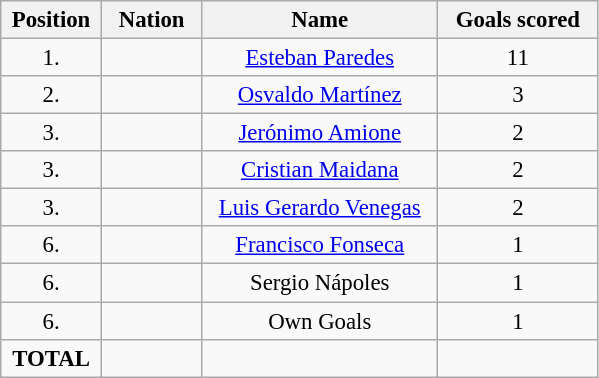<table class="wikitable" style="font-size: 95%; text-align: center;">
<tr>
<th width=60>Position</th>
<th width=60>Nation</th>
<th width=150>Name</th>
<th width=100>Goals scored</th>
</tr>
<tr>
<td>1.</td>
<td></td>
<td><a href='#'>Esteban Paredes</a></td>
<td>11</td>
</tr>
<tr>
<td>2.</td>
<td></td>
<td><a href='#'>Osvaldo Martínez</a></td>
<td>3</td>
</tr>
<tr>
<td>3.</td>
<td></td>
<td><a href='#'>Jerónimo Amione</a></td>
<td>2</td>
</tr>
<tr>
<td>3.</td>
<td></td>
<td><a href='#'>Cristian Maidana</a></td>
<td>2</td>
</tr>
<tr>
<td>3.</td>
<td></td>
<td><a href='#'>Luis Gerardo Venegas</a></td>
<td>2</td>
</tr>
<tr>
<td>6.</td>
<td></td>
<td><a href='#'>Francisco Fonseca</a></td>
<td>1</td>
</tr>
<tr>
<td>6.</td>
<td></td>
<td>Sergio Nápoles</td>
<td>1</td>
</tr>
<tr>
<td>6.</td>
<td></td>
<td>Own Goals</td>
<td>1</td>
</tr>
<tr>
<td><strong>TOTAL</strong></td>
<td></td>
<td></td>
<td></td>
</tr>
</table>
